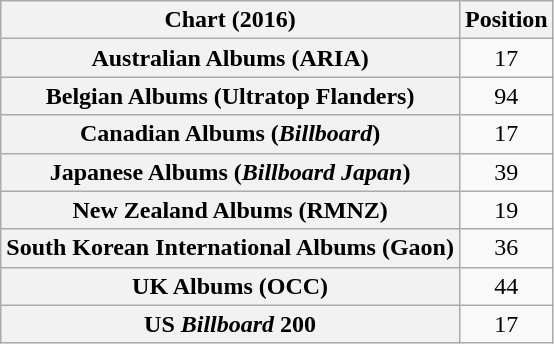<table class="wikitable sortable plainrowheaders" style="text-align:center;">
<tr>
<th>Chart (2016)</th>
<th>Position</th>
</tr>
<tr>
<th scope="row">Australian Albums (ARIA)</th>
<td>17</td>
</tr>
<tr>
<th scope="row">Belgian Albums (Ultratop Flanders)</th>
<td>94</td>
</tr>
<tr>
<th scope="row">Canadian Albums (<em>Billboard</em>)</th>
<td>17</td>
</tr>
<tr>
<th scope="row">Japanese Albums (<em>Billboard Japan</em>)</th>
<td>39</td>
</tr>
<tr>
<th scope="row">New Zealand Albums (RMNZ)</th>
<td>19</td>
</tr>
<tr>
<th scope="row">South Korean International Albums (Gaon)</th>
<td>36</td>
</tr>
<tr>
<th scope="row">UK Albums (OCC)</th>
<td>44</td>
</tr>
<tr>
<th scope="row">US <em>Billboard</em> 200</th>
<td>17</td>
</tr>
</table>
